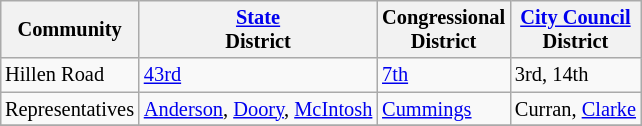<table class="wikitable" style="margin: 1em; font-size: 85%" align="center">
<tr>
<th>Community</th>
<th><a href='#'>State</a><br>District</th>
<th>Congressional<br>District</th>
<th><a href='#'>City Council</a><br>District</th>
</tr>
<tr>
<td>Hillen Road</td>
<td><a href='#'>43rd</a></td>
<td><a href='#'>7th</a></td>
<td>3rd, 14th</td>
</tr>
<tr>
<td>Representatives</td>
<td><a href='#'>Anderson</a>, <a href='#'>Doory</a>, <a href='#'>McIntosh</a></td>
<td><a href='#'>Cummings</a></td>
<td>Curran, <a href='#'>Clarke</a></td>
</tr>
<tr>
</tr>
</table>
